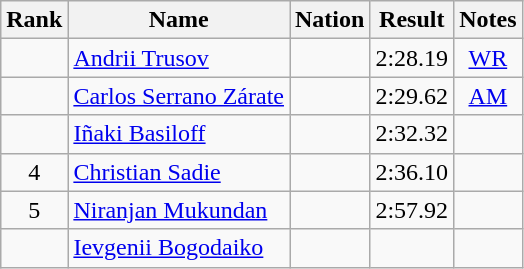<table class="wikitable sortable" style="text-align:center">
<tr>
<th>Rank</th>
<th>Name</th>
<th>Nation</th>
<th>Result</th>
<th>Notes</th>
</tr>
<tr>
<td></td>
<td align=left><a href='#'>Andrii Trusov</a></td>
<td align=left></td>
<td>2:28.19</td>
<td><a href='#'>WR</a></td>
</tr>
<tr>
<td></td>
<td align=left><a href='#'>Carlos Serrano Zárate</a></td>
<td align=left></td>
<td>2:29.62</td>
<td><a href='#'>AM</a></td>
</tr>
<tr>
<td></td>
<td align=left><a href='#'>Iñaki Basiloff</a></td>
<td align=left></td>
<td>2:32.32</td>
<td></td>
</tr>
<tr>
<td>4</td>
<td align=left><a href='#'>Christian Sadie</a></td>
<td align=left></td>
<td>2:36.10</td>
<td></td>
</tr>
<tr>
<td>5</td>
<td align=left><a href='#'>Niranjan Mukundan</a></td>
<td align=left></td>
<td>2:57.92</td>
<td></td>
</tr>
<tr>
<td></td>
<td align=left><a href='#'>Ievgenii Bogodaiko</a></td>
<td align=left></td>
<td data-sort-value=9:99.99></td>
<td></td>
</tr>
</table>
